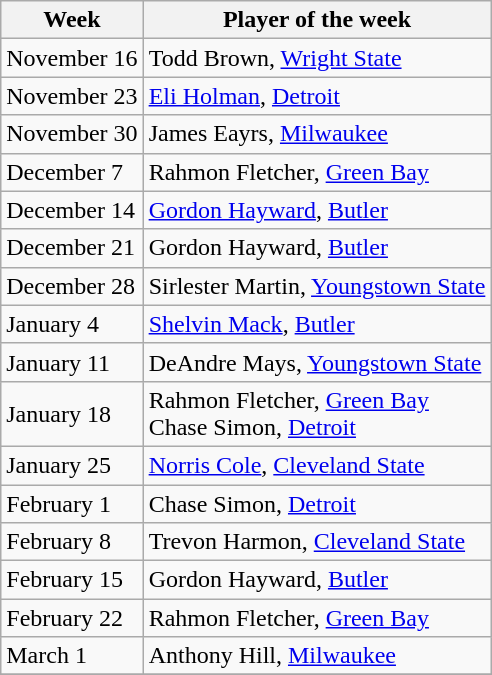<table class="wikitable" border="1">
<tr>
<th>Week</th>
<th>Player of the week</th>
</tr>
<tr>
<td>November 16</td>
<td>Todd Brown, <a href='#'>Wright State</a></td>
</tr>
<tr>
<td>November 23</td>
<td><a href='#'>Eli Holman</a>, <a href='#'>Detroit</a></td>
</tr>
<tr>
<td>November 30</td>
<td>James Eayrs, <a href='#'>Milwaukee</a></td>
</tr>
<tr>
<td>December 7</td>
<td>Rahmon Fletcher, <a href='#'>Green Bay</a></td>
</tr>
<tr>
<td>December 14</td>
<td><a href='#'>Gordon Hayward</a>, <a href='#'>Butler</a></td>
</tr>
<tr>
<td>December 21</td>
<td>Gordon Hayward, <a href='#'>Butler</a></td>
</tr>
<tr>
<td>December 28</td>
<td>Sirlester Martin, <a href='#'>Youngstown State</a></td>
</tr>
<tr>
<td>January 4</td>
<td><a href='#'>Shelvin Mack</a>, <a href='#'>Butler</a></td>
</tr>
<tr>
<td>January 11</td>
<td>DeAndre Mays, <a href='#'>Youngstown State</a></td>
</tr>
<tr>
<td>January 18</td>
<td>Rahmon Fletcher, <a href='#'>Green Bay</a><br>Chase Simon, <a href='#'>Detroit</a></td>
</tr>
<tr>
<td>January 25</td>
<td><a href='#'>Norris Cole</a>, <a href='#'>Cleveland State</a></td>
</tr>
<tr>
<td>February 1</td>
<td>Chase Simon, <a href='#'>Detroit</a></td>
</tr>
<tr>
<td>February 8</td>
<td>Trevon Harmon, <a href='#'>Cleveland State</a></td>
</tr>
<tr>
<td>February 15</td>
<td>Gordon Hayward, <a href='#'>Butler</a></td>
</tr>
<tr>
<td>February 22</td>
<td>Rahmon Fletcher, <a href='#'>Green Bay</a></td>
</tr>
<tr>
<td>March 1</td>
<td>Anthony Hill, <a href='#'>Milwaukee</a></td>
</tr>
<tr>
</tr>
</table>
